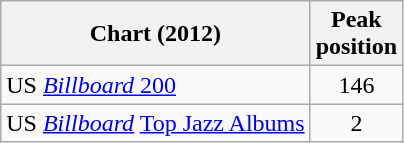<table class="wikitable">
<tr>
<th>Chart (2012)</th>
<th>Peak<br>position</th>
</tr>
<tr>
<td>US <a href='#'><em>Billboard</em> 200</a></td>
<td align="center">146</td>
</tr>
<tr>
<td>US <a href='#'><em>Billboard</em></a> <a href='#'>Top Jazz Albums</a></td>
<td align="center">2</td>
</tr>
</table>
